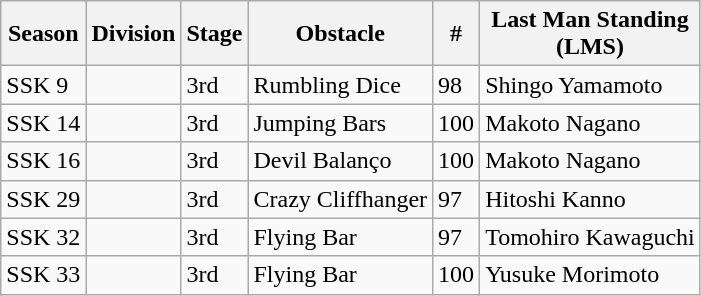<table class="wikitable defaultcenter">
<tr>
<th>Season</th>
<th>Division</th>
<th>Stage</th>
<th>Obstacle</th>
<th>#</th>
<th>Last Man Standing<br>(LMS)</th>
</tr>
<tr>
<td> SSK 9</td>
<td></td>
<td>3rd</td>
<td>Rumbling Dice</td>
<td>98</td>
<td>Shingo Yamamoto</td>
</tr>
<tr>
<td> SSK 14</td>
<td></td>
<td>3rd</td>
<td>Jumping Bars</td>
<td>100</td>
<td>Makoto Nagano</td>
</tr>
<tr>
<td> SSK 16</td>
<td></td>
<td>3rd</td>
<td>Devil Balanço</td>
<td>100</td>
<td>Makoto Nagano</td>
</tr>
<tr>
<td> SSK 29</td>
<td></td>
<td>3rd</td>
<td>Crazy Cliffhanger</td>
<td>97</td>
<td>Hitoshi Kanno</td>
</tr>
<tr>
<td> SSK 32</td>
<td></td>
<td>3rd</td>
<td>Flying Bar</td>
<td>97</td>
<td>Tomohiro Kawaguchi</td>
</tr>
<tr>
<td> SSK 33</td>
<td></td>
<td>3rd</td>
<td>Flying Bar</td>
<td>100</td>
<td>Yusuke Morimoto</td>
</tr>
</table>
